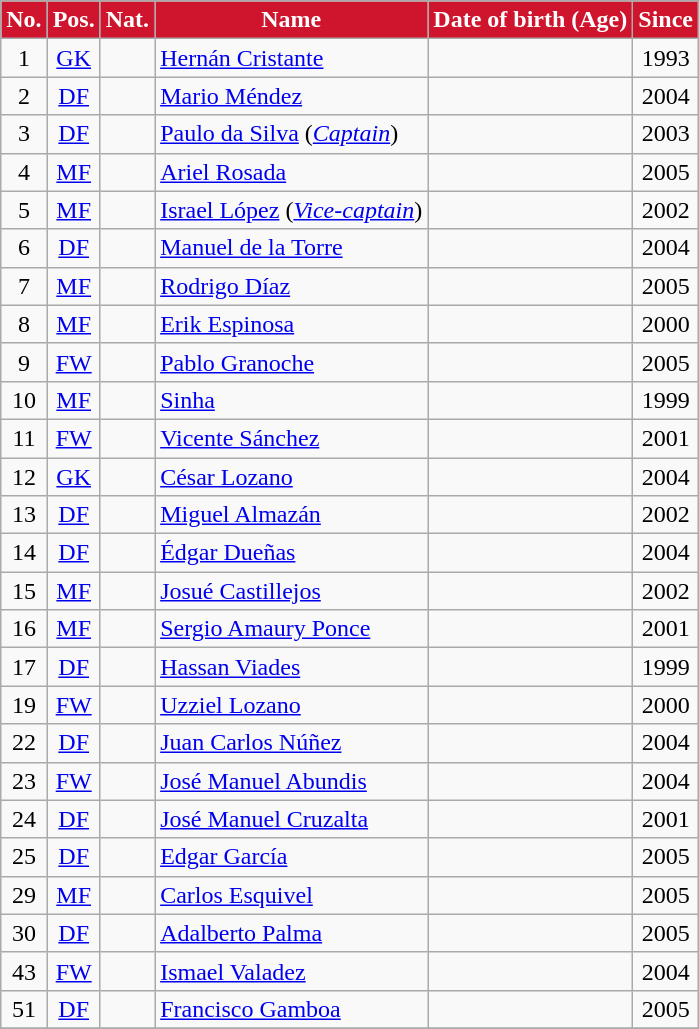<table class="wikitable sortable" style="text-align:center; font-size:100%;">
<tr>
<th style=background-color:#CF152D;color:#FFFFFF>No.</th>
<th style=background-color:#CF152D;color:#FFFFFF>Pos.</th>
<th style=background-color:#CF152D;color:#FFFFFF>Nat.</th>
<th style=background-color:#CF152D;color:#FFFFFF>Name</th>
<th style=background-color:#CF152D;color:#FFFFFF>Date of birth (Age)</th>
<th style=background-color:#CF152D;color:#FFFFFF>Since</th>
</tr>
<tr>
<td>1</td>
<td><a href='#'>GK</a></td>
<td></td>
<td align=left><a href='#'>Hernán Cristante</a></td>
<td></td>
<td>1993</td>
</tr>
<tr>
<td>2</td>
<td><a href='#'>DF</a></td>
<td></td>
<td align=left><a href='#'>Mario Méndez</a></td>
<td></td>
<td>2004</td>
</tr>
<tr>
<td>3</td>
<td><a href='#'>DF</a></td>
<td></td>
<td align=left><a href='#'>Paulo da Silva</a> (<em><a href='#'>Captain</a></em>)</td>
<td></td>
<td>2003</td>
</tr>
<tr>
<td>4</td>
<td><a href='#'>MF</a></td>
<td></td>
<td align=left><a href='#'>Ariel Rosada</a></td>
<td></td>
<td>2005</td>
</tr>
<tr>
<td>5</td>
<td><a href='#'>MF</a></td>
<td></td>
<td align=left><a href='#'>Israel López</a> (<em><a href='#'>Vice-captain</a></em>)</td>
<td></td>
<td>2002</td>
</tr>
<tr>
<td>6</td>
<td><a href='#'>DF</a></td>
<td></td>
<td align=left><a href='#'>Manuel de la Torre</a></td>
<td></td>
<td>2004</td>
</tr>
<tr>
<td>7</td>
<td><a href='#'>MF</a></td>
<td></td>
<td align=left><a href='#'>Rodrigo Díaz</a></td>
<td></td>
<td>2005</td>
</tr>
<tr>
<td>8</td>
<td><a href='#'>MF</a></td>
<td></td>
<td align=left><a href='#'>Erik Espinosa</a></td>
<td></td>
<td>2000</td>
</tr>
<tr>
<td>9</td>
<td><a href='#'>FW</a></td>
<td></td>
<td align=left><a href='#'>Pablo Granoche</a></td>
<td></td>
<td>2005</td>
</tr>
<tr>
<td>10</td>
<td><a href='#'>MF</a></td>
<td></td>
<td align=left><a href='#'>Sinha</a></td>
<td></td>
<td>1999</td>
</tr>
<tr>
<td>11</td>
<td><a href='#'>FW</a></td>
<td></td>
<td align=left><a href='#'>Vicente Sánchez</a></td>
<td></td>
<td>2001</td>
</tr>
<tr>
<td>12</td>
<td><a href='#'>GK</a></td>
<td></td>
<td align=left><a href='#'>César Lozano</a></td>
<td></td>
<td>2004</td>
</tr>
<tr>
<td>13</td>
<td><a href='#'>DF</a></td>
<td></td>
<td align=left><a href='#'>Miguel Almazán</a></td>
<td></td>
<td>2002</td>
</tr>
<tr>
<td>14</td>
<td><a href='#'>DF</a></td>
<td></td>
<td align=left><a href='#'>Édgar Dueñas</a></td>
<td></td>
<td>2004</td>
</tr>
<tr>
<td>15</td>
<td><a href='#'>MF</a></td>
<td></td>
<td align=left><a href='#'>Josué Castillejos</a></td>
<td></td>
<td>2002</td>
</tr>
<tr>
<td>16</td>
<td><a href='#'>MF</a></td>
<td></td>
<td align=left><a href='#'>Sergio Amaury Ponce</a></td>
<td></td>
<td>2001</td>
</tr>
<tr>
<td>17</td>
<td><a href='#'>DF</a></td>
<td></td>
<td align=left><a href='#'>Hassan Viades</a></td>
<td></td>
<td>1999</td>
</tr>
<tr>
<td>19</td>
<td><a href='#'>FW</a></td>
<td></td>
<td align=left><a href='#'>Uzziel Lozano</a></td>
<td></td>
<td>2000</td>
</tr>
<tr>
<td>22</td>
<td><a href='#'>DF</a></td>
<td></td>
<td align=left><a href='#'>Juan Carlos Núñez</a></td>
<td></td>
<td>2004</td>
</tr>
<tr>
<td>23</td>
<td><a href='#'>FW</a></td>
<td></td>
<td align=left><a href='#'>José Manuel Abundis</a></td>
<td></td>
<td>2004</td>
</tr>
<tr>
<td>24</td>
<td><a href='#'>DF</a></td>
<td></td>
<td align=left><a href='#'>José Manuel Cruzalta</a></td>
<td></td>
<td>2001</td>
</tr>
<tr>
<td>25</td>
<td><a href='#'>DF</a></td>
<td></td>
<td align=left><a href='#'>Edgar García</a></td>
<td></td>
<td>2005</td>
</tr>
<tr>
<td>29</td>
<td><a href='#'>MF</a></td>
<td></td>
<td align=left><a href='#'>Carlos Esquivel</a></td>
<td></td>
<td>2005</td>
</tr>
<tr>
<td>30</td>
<td><a href='#'>DF</a></td>
<td></td>
<td align=left><a href='#'>Adalberto Palma</a></td>
<td></td>
<td>2005</td>
</tr>
<tr>
<td>43</td>
<td><a href='#'>FW</a></td>
<td></td>
<td align=left><a href='#'>Ismael Valadez</a></td>
<td></td>
<td>2004</td>
</tr>
<tr>
<td>51</td>
<td><a href='#'>DF</a></td>
<td></td>
<td align=left><a href='#'>Francisco Gamboa</a></td>
<td></td>
<td>2005</td>
</tr>
<tr>
</tr>
</table>
